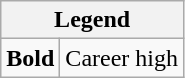<table class="wikitable mw-collapsible mw-collapsed">
<tr>
<th colspan="2">Legend</th>
</tr>
<tr>
<td><strong>Bold</strong></td>
<td>Career high</td>
</tr>
</table>
